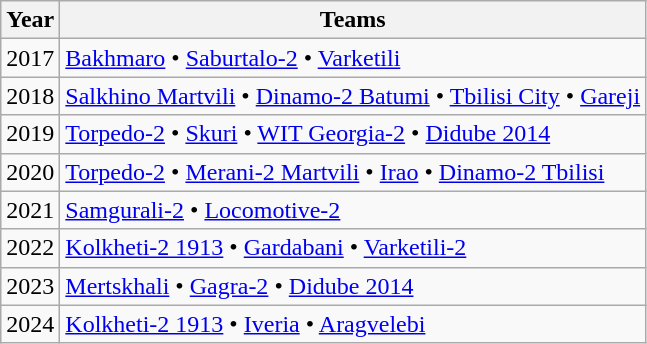<table class="wikitable">
<tr>
<th>Year</th>
<th>Teams</th>
</tr>
<tr>
<td>2017</td>
<td><a href='#'>Bakhmaro</a> • <a href='#'>Saburtalo-2</a> • <a href='#'>Varketili</a></td>
</tr>
<tr>
<td>2018</td>
<td><a href='#'>Salkhino Martvili</a> • <a href='#'>Dinamo-2 Batumi</a> • <a href='#'>Tbilisi City</a> • <a href='#'>Gareji</a></td>
</tr>
<tr>
<td>2019</td>
<td><a href='#'>Torpedo-2</a> • <a href='#'>Skuri</a> • <a href='#'>WIT Georgia-2</a> • <a href='#'>Didube 2014</a></td>
</tr>
<tr>
<td>2020</td>
<td><a href='#'>Torpedo-2</a> • <a href='#'>Merani-2 Martvili</a> • <a href='#'>Irao</a> • <a href='#'>Dinamo-2 Tbilisi</a></td>
</tr>
<tr>
<td>2021</td>
<td><a href='#'>Samgurali-2</a> • <a href='#'>Locomotive-2</a></td>
</tr>
<tr>
<td>2022</td>
<td><a href='#'>Kolkheti-2 1913</a> • <a href='#'>Gardabani</a> • <a href='#'>Varketili-2</a></td>
</tr>
<tr>
<td>2023</td>
<td><a href='#'>Mertskhali</a> • <a href='#'>Gagra-2</a> • <a href='#'>Didube 2014</a></td>
</tr>
<tr>
<td>2024</td>
<td><a href='#'>Kolkheti-2 1913</a> • <a href='#'>Iveria</a> • <a href='#'>Aragvelebi</a></td>
</tr>
</table>
